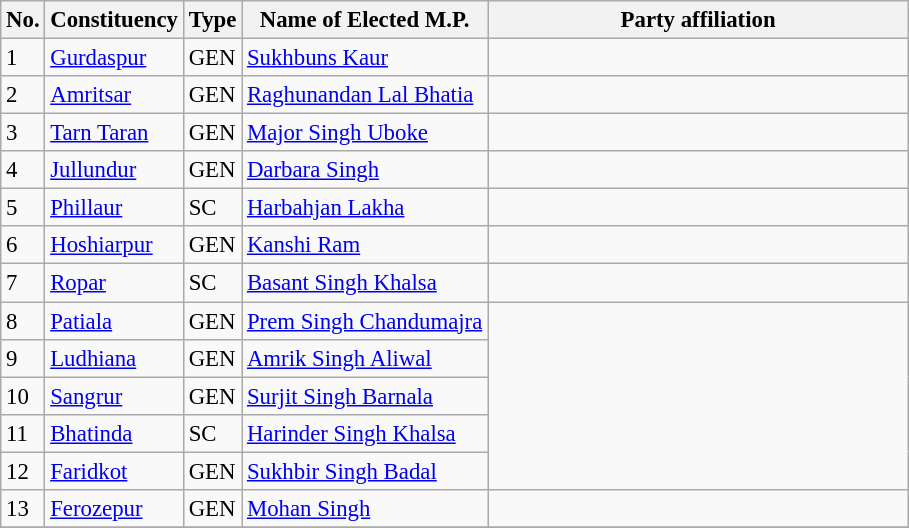<table class="wikitable" style="font-size:95%;">
<tr>
<th>No.</th>
<th>Constituency</th>
<th>Type</th>
<th>Name of Elected M.P.</th>
<th colspan="2" style="width:18em">Party affiliation</th>
</tr>
<tr>
<td>1</td>
<td><a href='#'>Gurdaspur</a></td>
<td>GEN</td>
<td><a href='#'>Sukhbuns Kaur</a></td>
<td></td>
</tr>
<tr>
<td>2</td>
<td><a href='#'>Amritsar</a></td>
<td>GEN</td>
<td><a href='#'>Raghunandan Lal Bhatia</a></td>
</tr>
<tr>
<td>3</td>
<td><a href='#'>Tarn Taran</a></td>
<td>GEN</td>
<td><a href='#'>Major Singh Uboke</a></td>
<td></td>
</tr>
<tr>
<td>4</td>
<td><a href='#'>Jullundur</a></td>
<td>GEN</td>
<td><a href='#'>Darbara Singh</a></td>
</tr>
<tr>
<td>5</td>
<td><a href='#'>Phillaur</a></td>
<td>SC</td>
<td><a href='#'>Harbahjan Lakha</a></td>
<td></td>
</tr>
<tr>
<td>6</td>
<td><a href='#'>Hoshiarpur</a></td>
<td>GEN</td>
<td><a href='#'>Kanshi Ram</a></td>
</tr>
<tr>
<td>7</td>
<td><a href='#'>Ropar</a></td>
<td>SC</td>
<td><a href='#'>Basant Singh Khalsa</a></td>
<td></td>
</tr>
<tr>
<td>8</td>
<td><a href='#'>Patiala</a></td>
<td>GEN</td>
<td><a href='#'>Prem Singh Chandumajra</a></td>
</tr>
<tr>
<td>9</td>
<td><a href='#'>Ludhiana</a></td>
<td>GEN</td>
<td><a href='#'>Amrik Singh Aliwal</a></td>
</tr>
<tr>
<td>10</td>
<td><a href='#'>Sangrur</a></td>
<td>GEN</td>
<td><a href='#'>Surjit Singh Barnala</a></td>
</tr>
<tr>
<td>11</td>
<td><a href='#'>Bhatinda</a></td>
<td>SC</td>
<td><a href='#'>Harinder Singh Khalsa</a></td>
</tr>
<tr>
<td>12</td>
<td><a href='#'>Faridkot</a></td>
<td>GEN</td>
<td><a href='#'>Sukhbir Singh Badal</a></td>
</tr>
<tr>
<td>13</td>
<td><a href='#'>Ferozepur</a></td>
<td>GEN</td>
<td><a href='#'>Mohan Singh</a></td>
<td></td>
</tr>
<tr>
</tr>
</table>
